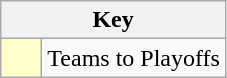<table class="wikitable" style="text-align: center;">
<tr>
<th colspan=2>Key</th>
</tr>
<tr>
<td style="background:#ffffcc; width:20px;"></td>
<td align=left>Teams to Playoffs</td>
</tr>
</table>
